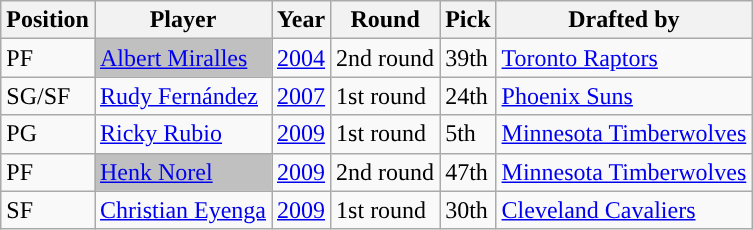<table class="wikitable sortable" style="text-align: left;">
<tr>
<th>Position</th>
<th>Player</th>
<th>Year</th>
<th>Round</th>
<th>Pick</th>
<th>Drafted by</th>
</tr>
<tr>
<td>PF</td>
<td style="background:silver;"> <a href='#'>Albert Miralles</a></td>
<td><a href='#'>2004</a></td>
<td>2nd round</td>
<td>39th</td>
<td><a href='#'>Toronto Raptors</a></td>
</tr>
<tr>
<td>SG/SF</td>
<td> <a href='#'>Rudy Fernández</a></td>
<td><a href='#'>2007</a></td>
<td>1st round</td>
<td>24th</td>
<td><a href='#'>Phoenix Suns</a></td>
</tr>
<tr>
<td>PG</td>
<td> <a href='#'>Ricky Rubio</a></td>
<td><a href='#'>2009</a></td>
<td>1st round</td>
<td>5th</td>
<td><a href='#'>Minnesota Timberwolves</a></td>
</tr>
<tr>
<td>PF</td>
<td style="background:silver;"> <a href='#'>Henk Norel</a></td>
<td><a href='#'>2009</a></td>
<td>2nd round</td>
<td>47th</td>
<td><a href='#'>Minnesota Timberwolves</a></td>
</tr>
<tr>
<td>SF</td>
<td> <a href='#'>Christian Eyenga</a></td>
<td><a href='#'>2009</a></td>
<td>1st round</td>
<td>30th</td>
<td><a href='#'>Cleveland Cavaliers</a></td>
</tr>
</table>
